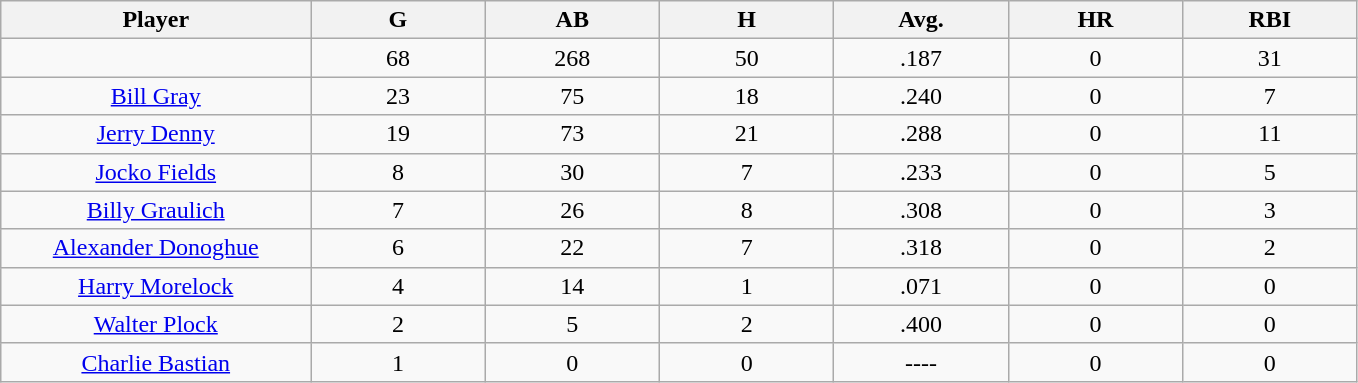<table class="wikitable sortable">
<tr>
<th bgcolor="#DDDDFF" width="16%">Player</th>
<th bgcolor="#DDDDFF" width="9%">G</th>
<th bgcolor="#DDDDFF" width="9%">AB</th>
<th bgcolor="#DDDDFF" width="9%">H</th>
<th bgcolor="#DDDDFF" width="9%">Avg.</th>
<th bgcolor="#DDDDFF" width="9%">HR</th>
<th bgcolor="#DDDDFF" width="9%">RBI</th>
</tr>
<tr align="center">
<td></td>
<td>68</td>
<td>268</td>
<td>50</td>
<td>.187</td>
<td>0</td>
<td>31</td>
</tr>
<tr align="center">
<td><a href='#'>Bill Gray</a></td>
<td>23</td>
<td>75</td>
<td>18</td>
<td>.240</td>
<td>0</td>
<td>7</td>
</tr>
<tr align=center>
<td><a href='#'>Jerry Denny</a></td>
<td>19</td>
<td>73</td>
<td>21</td>
<td>.288</td>
<td>0</td>
<td>11</td>
</tr>
<tr align=center>
<td><a href='#'>Jocko Fields</a></td>
<td>8</td>
<td>30</td>
<td>7</td>
<td>.233</td>
<td>0</td>
<td>5</td>
</tr>
<tr align=center>
<td><a href='#'>Billy Graulich</a></td>
<td>7</td>
<td>26</td>
<td>8</td>
<td>.308</td>
<td>0</td>
<td>3</td>
</tr>
<tr align=center>
<td><a href='#'>Alexander Donoghue</a></td>
<td>6</td>
<td>22</td>
<td>7</td>
<td>.318</td>
<td>0</td>
<td>2</td>
</tr>
<tr align=center>
<td><a href='#'>Harry Morelock</a></td>
<td>4</td>
<td>14</td>
<td>1</td>
<td>.071</td>
<td>0</td>
<td>0</td>
</tr>
<tr align=center>
<td><a href='#'>Walter Plock</a></td>
<td>2</td>
<td>5</td>
<td>2</td>
<td>.400</td>
<td>0</td>
<td>0</td>
</tr>
<tr align=center>
<td><a href='#'>Charlie Bastian</a></td>
<td>1</td>
<td>0</td>
<td>0</td>
<td>----</td>
<td>0</td>
<td>0</td>
</tr>
</table>
